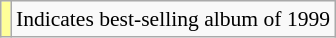<table class="wikitable" style="font-size:90%;">
<tr>
<td style="background-color:#FFFF99"></td>
<td>Indicates best-selling album of 1999</td>
</tr>
</table>
